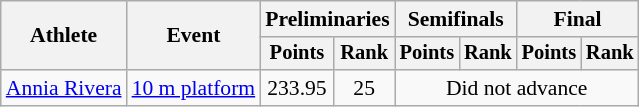<table class="wikitable" style="font-size:90%;">
<tr>
<th rowspan=2>Athlete</th>
<th rowspan=2>Event</th>
<th colspan=2>Preliminaries</th>
<th colspan=2>Semifinals</th>
<th colspan=2>Final</th>
</tr>
<tr style="font-size:95%">
<th>Points</th>
<th>Rank</th>
<th>Points</th>
<th>Rank</th>
<th>Points</th>
<th>Rank</th>
</tr>
<tr align=center>
<td align=left><a href='#'>Annia Rivera</a></td>
<td align=left><a href='#'>10 m platform</a></td>
<td>233.95</td>
<td>25</td>
<td colspan=4>Did not advance</td>
</tr>
</table>
